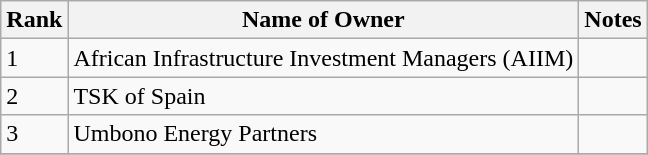<table class="wikitable sortable" style="margin: 0.5em auto">
<tr>
<th>Rank</th>
<th>Name of Owner</th>
<th>Notes</th>
</tr>
<tr>
<td>1</td>
<td>African Infrastructure Investment Managers (AIIM)</td>
<td></td>
</tr>
<tr>
<td>2</td>
<td>TSK of Spain</td>
<td></td>
</tr>
<tr>
<td>3</td>
<td>Umbono Energy Partners</td>
<td></td>
</tr>
<tr>
</tr>
</table>
